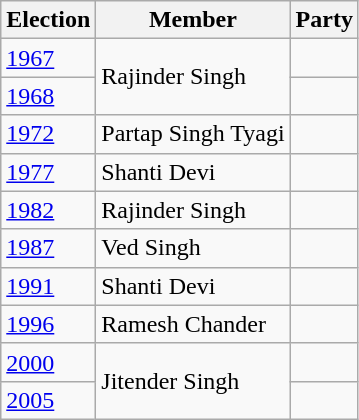<table class="wikitable sortable">
<tr>
<th>Election</th>
<th>Member</th>
<th colspan=2>Party</th>
</tr>
<tr>
<td><a href='#'>1967</a></td>
<td rowspan=2>Rajinder Singh</td>
<td></td>
</tr>
<tr>
<td><a href='#'>1968</a></td>
<td></td>
</tr>
<tr>
<td><a href='#'>1972</a></td>
<td>Partap Singh Tyagi</td>
<td></td>
</tr>
<tr>
<td><a href='#'>1977</a></td>
<td>Shanti Devi</td>
<td></td>
</tr>
<tr>
<td><a href='#'>1982</a></td>
<td>Rajinder Singh</td>
<td></td>
</tr>
<tr>
<td><a href='#'>1987</a></td>
<td>Ved Singh</td>
<td></td>
</tr>
<tr>
<td><a href='#'>1991</a></td>
<td>Shanti Devi</td>
<td></td>
</tr>
<tr>
<td><a href='#'>1996</a></td>
<td>Ramesh Chander</td>
<td></td>
</tr>
<tr>
<td><a href='#'>2000</a></td>
<td rowspan=2>Jitender Singh</td>
<td></td>
</tr>
<tr>
<td><a href='#'>2005</a></td>
</tr>
</table>
